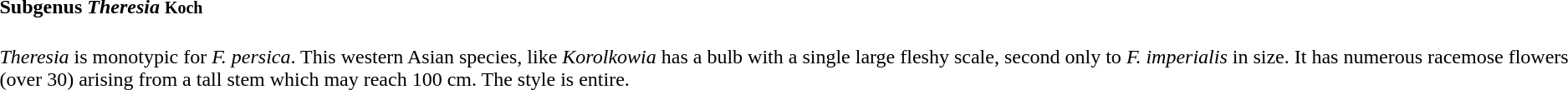<table>
<tr>
<td><br><h4>Subgenus <em>Theresia</em> <small>Koch</small></h4>
<em>Theresia</em> is monotypic for <em>F. persica</em>. This western Asian species, like <em>Korolkowia</em> has a bulb with a single large fleshy scale, second only to <em>F. imperialis</em> in size. It has numerous racemose flowers (over 30) arising from a tall stem which may reach 100 cm. The style is entire.</td>
</tr>
</table>
